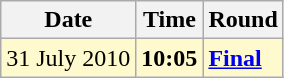<table class="wikitable">
<tr>
<th>Date</th>
<th>Time</th>
<th>Round</th>
</tr>
<tr style=background:lemonchiffon>
<td>31 July 2010</td>
<td><strong>10:05</strong></td>
<td><strong><a href='#'>Final</a></strong></td>
</tr>
</table>
